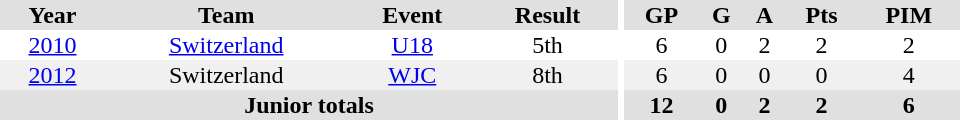<table border="0" cellpadding="1" cellspacing="0" ID="Table3" style="text-align:center; width:40em">
<tr ALIGN="center" bgcolor="#e0e0e0">
<th>Year</th>
<th>Team</th>
<th>Event</th>
<th>Result</th>
<th rowspan="99" bgcolor="#ffffff"></th>
<th>GP</th>
<th>G</th>
<th>A</th>
<th>Pts</th>
<th>PIM</th>
</tr>
<tr>
<td><a href='#'>2010</a></td>
<td><a href='#'>Switzerland</a></td>
<td><a href='#'>U18</a></td>
<td>5th</td>
<td>6</td>
<td>0</td>
<td>2</td>
<td>2</td>
<td>2</td>
</tr>
<tr bgcolor="#f0f0f0">
<td><a href='#'>2012</a></td>
<td>Switzerland</td>
<td><a href='#'>WJC</a></td>
<td>8th</td>
<td>6</td>
<td>0</td>
<td>0</td>
<td>0</td>
<td>4</td>
</tr>
<tr bgcolor="#e0e0e0">
<th colspan="4">Junior totals</th>
<th>12</th>
<th>0</th>
<th>2</th>
<th>2</th>
<th>6</th>
</tr>
</table>
